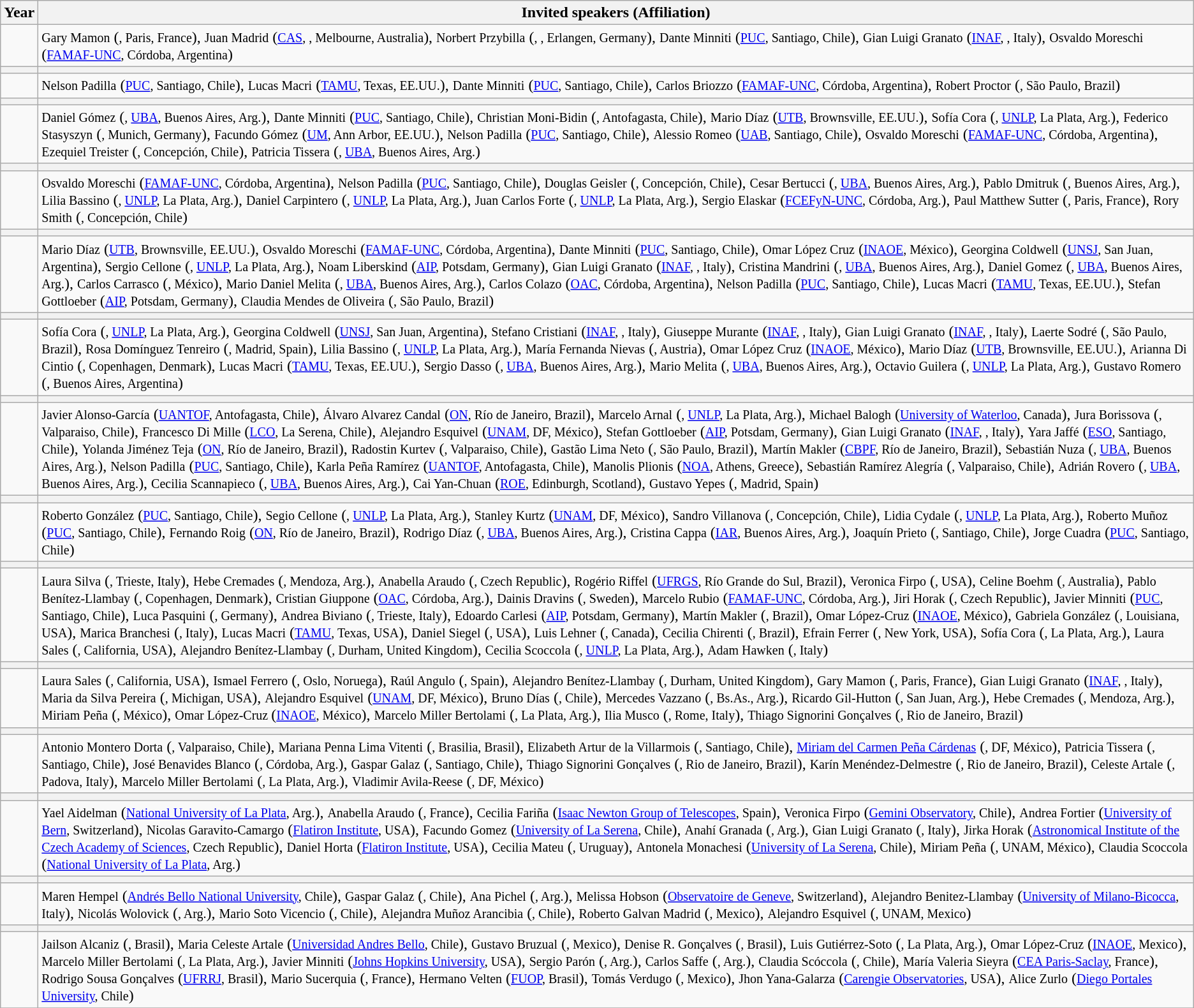<table class="wikitable">
<tr>
<th>Year</th>
<th>Invited speakers (Affiliation)</th>
</tr>
<tr>
<td></td>
<td><small>Gary Mamon</small>  (<small>, Paris, France</small>), <small>Juan Madrid</small> (<small><a href='#'>CAS</a>, , Melbourne, Australia</small>), <small>Norbert Przybilla</small> (<small>, , Erlangen, Germany</small>), <small>Dante Minniti</small> (<small><a href='#'>PUC</a>, Santiago, Chile</small>), <small>Gian Luigi Granato</small> (<small><a href='#'>INAF</a>, , Italy</small>), <small>Osvaldo Moreschi</small> (<small><a href='#'>FAMAF-UNC</a>, Córdoba, Argentina</small>)</td>
</tr>
<tr>
<th></th>
<th></th>
</tr>
<tr>
<td></td>
<td><small>Nelson Padilla</small> (<small><a href='#'>PUC</a>, Santiago, Chile</small>),  <small>Lucas Macri</small> (<small><a href='#'>TAMU</a>, Texas, EE.UU.</small>), <small>Dante Minniti</small> (<small><a href='#'>PUC</a>, Santiago, Chile</small>), <small>Carlos Briozzo</small> (<small><a href='#'>FAMAF-UNC</a>, Córdoba, Argentina</small>), <small>Robert Proctor</small> (<small>, São Paulo, Brazil</small>)</td>
</tr>
<tr>
<th></th>
<th></th>
</tr>
<tr>
<td></td>
<td><small>Daniel Gómez</small> (<small>, <a href='#'>UBA</a>, Buenos Aires, Arg.</small>), <small>Dante Minniti</small> (<small><a href='#'>PUC</a>, Santiago, Chile</small>), <small>Christian Moni-Bidin</small> (<small>, Antofagasta, Chile</small>), <small>Mario Díaz</small> (<small><a href='#'>UTB</a>, Brownsville, EE.UU.</small>), <small>Sofía Cora</small> (<small>, <a href='#'>UNLP</a>, La Plata, Arg.</small>), <small>Federico Stasyszyn</small> (<small>, Munich, Germany</small>), <small>Facundo Gómez</small> (<small><a href='#'>UM</a>, Ann Arbor, EE.UU.</small>), <small>Nelson Padilla</small> (<small><a href='#'>PUC</a>, Santiago, Chile</small>), <small>Alessio Romeo</small> (<small><a href='#'>UAB</a>, Santiago, Chile</small>), <small>Osvaldo Moreschi</small> (<small><a href='#'>FAMAF-UNC</a>, Córdoba, Argentina</small>), <small>Ezequiel Treister</small> (<small>, Concepción, Chile</small>), <small>Patricia Tissera</small> (<small>, <a href='#'>UBA</a>, Buenos Aires, Arg.</small>)</td>
</tr>
<tr>
<th></th>
<th></th>
</tr>
<tr>
<td></td>
<td><small>Osvaldo Moreschi</small> (<small><a href='#'>FAMAF-UNC</a>, Córdoba, Argentina</small>), <small>Nelson Padilla</small> (<small><a href='#'>PUC</a>, Santiago, Chile</small>), <small>Douglas Geisler</small> (<small>, Concepción, Chile</small>), <small>Cesar Bertucci</small> (<small>, <a href='#'>UBA</a>, Buenos Aires, Arg.</small>), <small>Pablo Dmitruk</small> (<small>, Buenos Aires, Arg.</small>), <small>Lilia Bassino</small> (<small>, <a href='#'>UNLP</a>, La Plata, Arg.</small>), <small>Daniel Carpintero</small> (<small>, <a href='#'>UNLP</a>, La Plata, Arg.</small>), <small>Juan Carlos Forte</small> (<small>, <a href='#'>UNLP</a>, La Plata, Arg.</small>), <small>Sergio Elaskar</small> (<small><a href='#'>FCEFyN-UNC</a>, Córdoba, Arg.</small>), <small>Paul Matthew Sutter</small> (<small>, Paris, France</small>), <small>Rory Smith</small> (<small>, Concepción, Chile</small>)</td>
</tr>
<tr>
<th></th>
<th></th>
</tr>
<tr>
<td></td>
<td><small>Mario Díaz</small> (<small><a href='#'>UTB</a>, Brownsville, EE.UU.</small>), <small>Osvaldo Moreschi</small> (<small><a href='#'>FAMAF-UNC</a>, Córdoba, Argentina</small>), <small>Dante Minniti</small> (<small><a href='#'>PUC</a>, Santiago, Chile</small>), <small>Omar López Cruz</small> (<small><a href='#'>INAOE</a>, México</small>), <small>Georgina Coldwell</small> (<small><a href='#'>UNSJ</a>, San Juan, Argentina</small>), <small>Sergio Cellone</small> (<small>, <a href='#'>UNLP</a>, La Plata, Arg.</small>), <small>Noam Liberskind</small> (<small><a href='#'>AIP</a>, Potsdam, Germany</small>), <small>Gian Luigi Granato</small> (<small><a href='#'>INAF</a>, , Italy</small>), <small>Cristina Mandrini</small> (<small>, <a href='#'>UBA</a>, Buenos Aires, Arg.</small>), <small>Daniel Gomez</small> (<small>, <a href='#'>UBA</a>, Buenos Aires, Arg.</small>), <small>Carlos Carrasco</small> (<small>, México</small>), <small>Mario Daniel Melita</small> (<small>, <a href='#'>UBA</a>, Buenos Aires, Arg.</small>), <small>Carlos Colazo</small> (<small><a href='#'>OAC</a>, Córdoba, Argentina</small>), <small>Nelson Padilla</small> (<small><a href='#'>PUC</a>, Santiago, Chile</small>), <small>Lucas Macri</small> (<small><a href='#'>TAMU</a>, Texas, EE.UU.</small>), <small>Stefan Gottloeber</small> (<small><a href='#'>AIP</a>, Potsdam, Germany</small>), <small>Claudia Mendes de Oliveira</small> (<small>, São Paulo, Brazil</small>)</td>
</tr>
<tr>
<th></th>
<th></th>
</tr>
<tr>
<td></td>
<td><small>Sofía Cora</small> (<small>, <a href='#'>UNLP</a>, La Plata, Arg.</small>), <small>Georgina Coldwell</small> (<small><a href='#'>UNSJ</a>, San Juan, Argentina</small>), <small>Stefano Cristiani</small> (<small><a href='#'>INAF</a>, , Italy</small>), <small>Giuseppe Murante</small> (<small><a href='#'>INAF</a>, , Italy</small>), <small>Gian Luigi Granato</small> (<small><a href='#'>INAF</a>, , Italy</small>), <small>Laerte Sodré</small> (<small>, São Paulo, Brazil</small>), <small>Rosa Domínguez Tenreiro</small> (<small>, Madrid, Spain</small>), <small>Lilia Bassino</small> (<small>, <a href='#'>UNLP</a>, La Plata, Arg.</small>), <small>María Fernanda Nievas</small> (<small>, Austria</small>), <small>Omar López Cruz</small> (<small><a href='#'>INAOE</a>, México</small>), <small>Mario Díaz</small> (<small><a href='#'>UTB</a>, Brownsville, EE.UU.</small>), <small>Arianna Di Cintio</small> (<small>, Copenhagen, Denmark</small>), <small>Lucas Macri</small> (<small><a href='#'>TAMU</a>, Texas, EE.UU.</small>), <small>Sergio Dasso</small> (<small>, <a href='#'>UBA</a>, Buenos Aires, Arg.</small>), <small>Mario Melita</small> (<small>, <a href='#'>UBA</a>, Buenos Aires, Arg.</small>), <small>Octavio Guilera</small> (<small>, <a href='#'>UNLP</a>, La Plata, Arg.</small>), <small>Gustavo Romero</small> (<small>, Buenos Aires, Argentina</small>)</td>
</tr>
<tr>
<th></th>
<th></th>
</tr>
<tr>
<td></td>
<td><small>Javier Alonso-García</small> (<small><a href='#'>UANTOF</a>, Antofagasta, Chile</small>), <small>Álvaro Alvarez Candal</small> (<small><a href='#'>ON</a>, Río de Janeiro, Brazil</small>), <small>Marcelo Arnal</small> (<small>, <a href='#'>UNLP</a>, La Plata, Arg.</small>), <small>Michael Balogh</small> (<small><a href='#'>University of Waterloo</a>, Canada</small>), <small>Jura Borissova</small> (<small>, Valparaiso, Chile</small>), <small>Francesco Di Mille</small> (<small><a href='#'>LCO</a>, La Serena, Chile</small>), <small>Alejandro Esquivel</small> (<small><a href='#'>UNAM</a>, DF, México</small>), <small>Stefan Gottloeber</small> (<small><a href='#'>AIP</a>, Potsdam, Germany</small>), <small>Gian Luigi Granato</small> (<small><a href='#'>INAF</a>, , Italy</small>), <small>Yara Jaffé</small> (<small><a href='#'>ESO</a>, Santiago, Chile</small>), <small>Yolanda Jiménez Teja</small> (<small><a href='#'>ON</a>, Río de Janeiro, Brazil</small>), <small>Radostin Kurtev</small> (<small>, Valparaiso, Chile</small>), <small>Gastão Lima Neto</small> (<small>, São Paulo, Brazil</small>), <small>Martín Makler</small> (<small><a href='#'>CBPF</a>, Río de Janeiro, Brazil</small>), <small>Sebastián Nuza</small> (<small>, <a href='#'>UBA</a>, Buenos Aires, Arg.</small>), <small>Nelson Padilla</small> (<small><a href='#'>PUC</a>, Santiago, Chile</small>), <small>Karla Peña Ramírez</small> (<small><a href='#'>UANTOF</a>, Antofagasta, Chile</small>), <small>Manolis Plionis</small> (<small><a href='#'>NOA</a>, Athens, Greece</small>), <small>Sebastián Ramírez Alegría</small> (<small>, Valparaiso, Chile</small>), <small>Adrián Rovero</small> (<small>, <a href='#'>UBA</a>, Buenos Aires, Arg.</small>), <small>Cecilia Scannapieco</small> (<small>, <a href='#'>UBA</a>, Buenos Aires, Arg.</small>), <small>Cai Yan-Chuan</small> (<small><a href='#'>ROE</a>, Edinburgh, Scotland</small>), <small>Gustavo Yepes</small> (<small>, Madrid, Spain</small>)</td>
</tr>
<tr>
<th></th>
<th></th>
</tr>
<tr>
<td></td>
<td><small>Roberto González</small> (<small><a href='#'>PUC</a>, Santiago, Chile</small>), <small>Segio Cellone</small> (<small>, <a href='#'>UNLP</a>, La Plata, Arg.</small>), <small>Stanley Kurtz</small> (<small><a href='#'>UNAM</a>, DF, México</small>), <small>Sandro Villanova</small> (<small>, Concepción, Chile</small>), <small>Lidia Cydale</small> (<small>, <a href='#'>UNLP</a>, La Plata, Arg.</small>), <small>Roberto Muñoz</small> (<small><a href='#'>PUC</a>, Santiago, Chile</small>), <small>Fernando Roig</small> (<small><a href='#'>ON</a>, Río de Janeiro, Brazil</small>), <small>Rodrigo Díaz</small> (<small>, <a href='#'>UBA</a>, Buenos Aires, Arg.</small>), <small>Cristina Cappa</small> (<small><a href='#'>IAR</a>, Buenos Aires, Arg.</small>), <small>Joaquín Prieto</small> (<small>, Santiago, Chile</small>), <small>Jorge Cuadra</small> (<small><a href='#'>PUC</a>, Santiago, Chile</small>)</td>
</tr>
<tr>
<th></th>
<th></th>
</tr>
<tr>
<td></td>
<td><small>Laura Silva</small> (<small>, Trieste, Italy</small>), <small>Hebe Cremades</small> (<small>, Mendoza, Arg.</small>), <small>Anabella Araudo</small> (<small>, Czech Republic</small>), <small>Rogério Riffel</small> (<small><a href='#'>UFRGS</a>, Río Grande do Sul, Brazil</small>), <small>Veronica Firpo</small> (<small>, USA</small>), <small>Celine Boehm</small> (<small>, Australia</small>), <small>Pablo Benítez-Llambay</small> (<small>, Copenhagen, Denmark</small>), <small>Cristian Giuppone</small> (<small><a href='#'>OAC</a>, Córdoba, Arg.</small>), <small>Dainis Dravins</small> (<small>, Sweden</small>), <small>Marcelo Rubio</small> (<small><a href='#'>FAMAF-UNC</a>, Córdoba, Arg.</small>), <small>Jiri Horak</small> (<small>, Czech Republic</small>), <small>Javier Minniti</small> (<small><a href='#'>PUC</a>, Santiago, Chile</small>), <small>Luca Pasquini</small> (<small>, Germany</small>), <small>Andrea Biviano</small> (<small>, Trieste, Italy</small>), <small>Edoardo Carlesi</small> (<small><a href='#'>AIP</a>, Potsdam, Germany</small>), <small>Martín Makler</small> (<small>, Brazil</small>), <small>Omar López-Cruz	</small> (<small><a href='#'>INAOE</a>, México</small>), <small>Gabriela González</small> (<small>, Louisiana, USA</small>), <small>Marica Branchesi</small> (<small>, Italy</small>), <small>Lucas Macri</small> (<small><a href='#'>TAMU</a>, Texas, USA</small>), <small>Daniel Siegel</small> (<small>, USA</small>), <small>Luis Lehner</small> (<small>, Canada</small>), <small>Cecilia Chirenti</small> (<small>, Brazil</small>), <small>Efrain Ferrer</small> (<small>, New York, USA</small>), <small>Sofía Cora</small> (<small>, La Plata, Arg.</small>), <small>Laura Sales</small> (<small>, California, USA</small>), <small>Alejandro Benítez-Llambay</small> (<small>, Durham, United Kingdom</small>), <small>Cecilia Scoccola</small> (<small>, <a href='#'>UNLP</a>, La Plata, Arg.</small>), <small>Adam Hawken</small> (<small>, Italy</small>)</td>
</tr>
<tr>
<th></th>
<th></th>
</tr>
<tr>
<td></td>
<td><small>Laura Sales</small> (<small>, California, USA</small>), <small>Ismael Ferrero</small> (<small>, Oslo, Noruega</small>), <small>Raúl Angulo</small> (<small>, Spain</small>), <small>Alejandro Benítez-Llambay</small> (<small>, Durham, United Kingdom</small>), <small>Gary Mamon</small>  (<small>, Paris, France</small>), <small>Gian Luigi Granato</small> (<small><a href='#'>INAF</a>, , Italy</small>), <small>Maria da Silva Pereira</small> (<small>, Michigan, USA</small>), <small>Alejandro Esquivel</small> (<small><a href='#'>UNAM</a>, DF, México</small>), <small>Bruno Días</small> (<small>, Chile</small>), <small>Mercedes Vazzano</small> (<small>, Bs.As., Arg.</small>), <small>Ricardo Gil-Hutton</small> (<small>, San Juan, Arg.</small>), <small>Hebe Cremades</small> (<small>, Mendoza, Arg.</small>), <small>Miriam Peña</small> (<small>, México</small>), <small>Omar López-Cruz	</small> (<small><a href='#'>INAOE</a>, México</small>), <small>Marcelo Miller Bertolami</small> (<small>, La Plata, Arg.</small>), <small>Ilia Musco</small> (<small>, Rome, Italy</small>), <small>Thiago Signorini Gonçalves</small> (<small>, Rio de Janeiro, Brazil</small>)</td>
</tr>
<tr>
<th></th>
<th></th>
</tr>
<tr>
<td></td>
<td><small>Antonio Montero Dorta</small> (<small>, Valparaiso, Chile</small>), <small>Mariana Penna Lima Vitenti</small> (<small>, Brasilia, Brasil</small>), <small>Elizabeth Artur de la Villarmois</small> (<small>, Santiago, Chile</small>), <small><a href='#'>Miriam del Carmen Peña Cárdenas</a></small> (<small>, DF, México</small>), <small>Patricia Tissera</small>  (<small>, Santiago, Chile</small>), <small>José Benavides Blanco</small> (<small>, Córdoba, Arg.</small>), <small>Gaspar Galaz</small> (<small>, Santiago, Chile</small>), <small>Thiago Signorini Gonçalves</small> (<small>, Rio de Janeiro, Brazil</small>), <small>Karín Menéndez-Delmestre</small> (<small>, Rio de Janeiro, Brazil</small>), <small>Celeste Artale</small> (<small>, Padova, Italy</small>), <small>Marcelo Miller Bertolami</small> (<small>, La Plata, Arg.</small>), <small>Vladimir Avila-Reese</small> (<small>, DF, México</small>)</td>
</tr>
<tr>
<th></th>
<th></th>
</tr>
<tr>
<td></td>
<td><small>Yael Aidelman</small> (<small><a href='#'>National University of La Plata</a>, Arg.</small>), <small>Anabella Araudo</small> (<small>, France</small>), <small>Cecilia Fariña</small> (<small><a href='#'>Isaac Newton Group of Telescopes</a>, Spain</small>), <small>Veronica Firpo</small> (<small><a href='#'>Gemini Observatory</a>, Chile</small>), <small>Andrea Fortier</small> (<small><a href='#'>University of Bern</a>, Switzerland</small>), <small>Nicolas Garavito-Camargo</small> (<small><a href='#'>Flatiron Institute</a>, USA</small>), <small>Facundo Gomez</small> (<small><a href='#'>University of La Serena</a>, Chile</small>), <small>Anahí Granada</small> (<small>, Arg.</small>), <small>Gian Luigi Granato</small> (<small>, Italy</small>), <small>Jirka Horak</small> (<small><a href='#'>Astronomical Institute of the Czech Academy of Sciences</a>, Czech Republic</small>), <small>Daniel Horta</small> (<small><a href='#'>Flatiron Institute</a>, USA</small>), <small>Cecilia Mateu</small> (<small>, Uruguay</small>),  <small>Antonela Monachesi</small> (<small><a href='#'>University of La Serena</a>, Chile</small>),  <small>Miriam Peña</small> (<small>, UNAM, México</small>), <small>Claudia Scoccola</small> (<small><a href='#'>National University of La Plata</a>, Arg.</small>)</td>
</tr>
<tr>
<th></th>
<th></th>
</tr>
<tr>
<td></td>
<td><small>Maren Hempel</small> (<small><a href='#'>Andrés Bello National University</a>, Chile</small>), <small>Gaspar Galaz</small> (<small>, Chile</small>), <small>Ana Pichel</small> (<small>, Arg.</small>), <small>Melissa Hobson</small> (<small><a href='#'>Observatoire de Geneve</a>, Switzerland</small>), <small>Alejandro Benitez-Llambay</small> (<small><a href='#'>University of Milano-Bicocca</a>, Italy</small>), <small>Nicolás Wolovick</small> (<small>, Arg.</small>), <small>Mario Soto Vicencio</small> (<small>, Chile</small>), <small>Alejandra Muñoz Arancibia</small> (<small>, Chile</small>), <small>Roberto Galvan Madrid</small> (<small>, Mexico</small>), <small>Alejandro Esquivel</small> (<small>, UNAM, Mexico</small>)</td>
</tr>
<tr>
<th></th>
<th></th>
</tr>
<tr>
<td></td>
<td><small>Jailson Alcaniz</small> (<small>, Brasil</small>), <small>Maria Celeste Artale</small> (<small><a href='#'>Universidad Andres Bello</a>, Chile</small>), <small>Gustavo Bruzual</small> (<small>, Mexico</small>), <small>Denise R. Gonçalves</small> (<small>, Brasil</small>), <small>Luis Gutiérrez-Soto</small> (<small>, La Plata, Arg.</small>), <small>Omar López-Cruz</small> (<small><a href='#'>INAOE</a>, Mexico</small>), <small>Marcelo Miller Bertolami</small> (<small>, La Plata, Arg.</small>), <small>Javier Minniti</small> (<small><a href='#'>Johns Hopkins University</a>, USA</small>), <small>Sergio Parón</small> (<small>, Arg.</small>), <small>Carlos Saffe</small> (<small>, Arg.</small>), <small>Claudia Scóccola</small> (<small>, Chile</small>), <small>María Valeria Sieyra</small> (<small><a href='#'>CEA Paris-Saclay</a>, France</small>), <small>Rodrigo Sousa Gonçalves</small> (<small><a href='#'>UFRRJ</a>, Brasil</small>), <small>Mario Sucerquia</small> (<small>, France</small>), <small>Hermano Velten</small> (<small><a href='#'>FUOP</a>, Brasil</small>), <small>Tomás Verdugo</small> (<small>, Mexico</small>), <small>Jhon Yana-Galarza</small> (<small><a href='#'>Carengie Observatories</a>, USA</small>), <small>Alice Zurlo</small> (<small><a href='#'>Diego Portales University</a>, Chile</small>)</td>
</tr>
<tr>
</tr>
</table>
